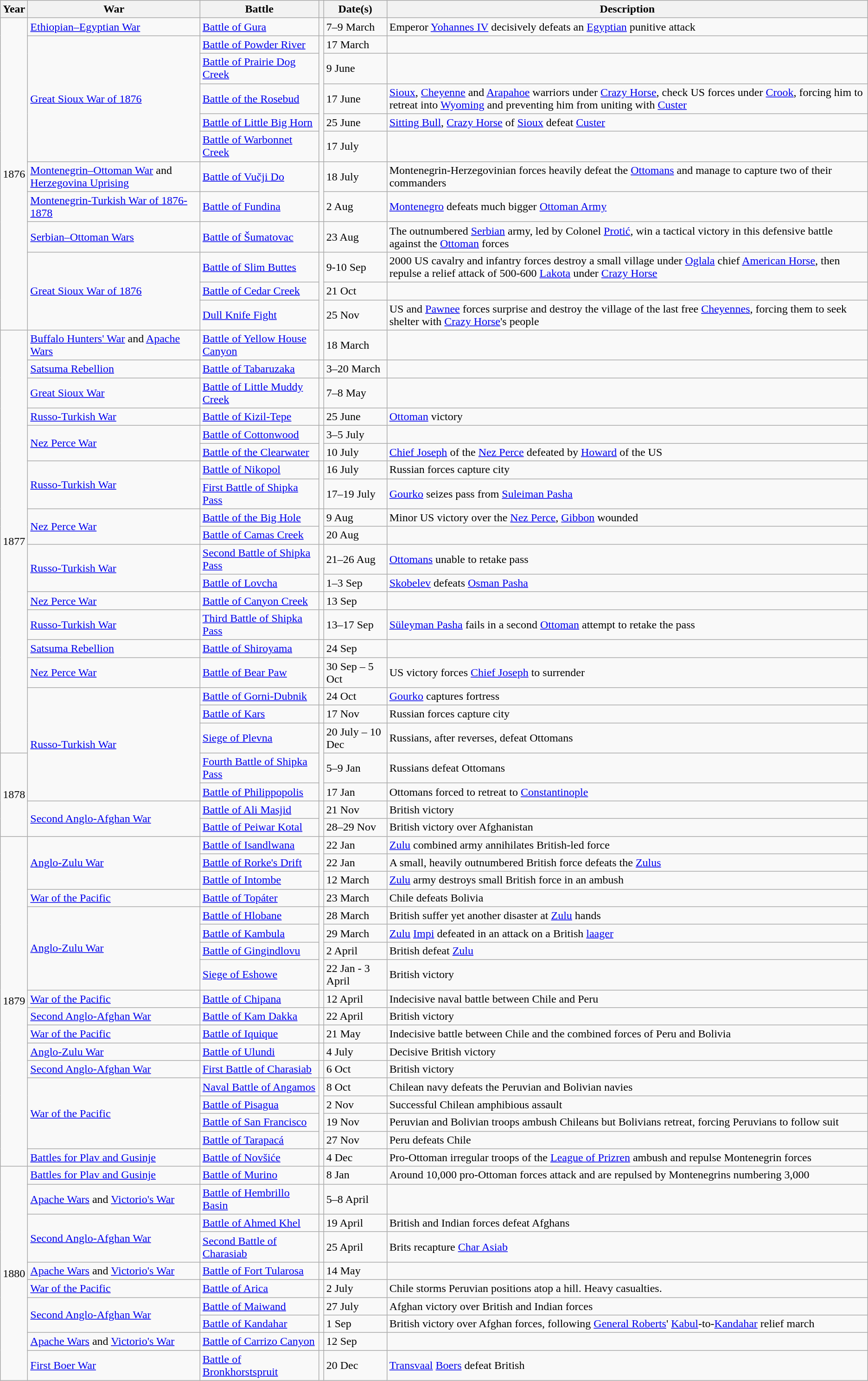<table class="wikitable sortable">
<tr>
<th class="unsortable">Year</th>
<th>War</th>
<th class="unsortable">Battle</th>
<th></th>
<th>Date(s)</th>
<th class="unsortable">Description</th>
</tr>
<tr>
<td rowspan="12">1876</td>
<td><a href='#'>Ethiopian–Egyptian War</a></td>
<td><a href='#'>Battle of Gura</a></td>
<td></td>
<td>7–9 March</td>
<td>Emperor <a href='#'>Yohannes IV</a> decisively defeats an <a href='#'>Egyptian</a> punitive attack</td>
</tr>
<tr>
<td rowspan="5"><a href='#'>Great Sioux War of 1876</a></td>
<td><a href='#'>Battle of Powder River</a></td>
<td rowspan="5"></td>
<td>17 March</td>
<td></td>
</tr>
<tr>
<td><a href='#'>Battle of Prairie Dog Creek</a></td>
<td>9 June</td>
<td></td>
</tr>
<tr>
<td><a href='#'>Battle of the Rosebud</a></td>
<td>17 June</td>
<td><a href='#'>Sioux</a>, <a href='#'>Cheyenne</a> and <a href='#'>Arapahoe</a> warriors under <a href='#'>Crazy Horse</a>, check US forces under <a href='#'>Crook</a>, forcing him to retreat into <a href='#'>Wyoming</a> and preventing him from uniting with <a href='#'>Custer</a></td>
</tr>
<tr>
<td><a href='#'>Battle of Little Big Horn</a></td>
<td>25 June</td>
<td><a href='#'>Sitting Bull</a>, <a href='#'>Crazy Horse</a> of <a href='#'>Sioux</a> defeat <a href='#'>Custer</a></td>
</tr>
<tr>
<td><a href='#'>Battle of Warbonnet Creek</a></td>
<td>17 July</td>
<td></td>
</tr>
<tr>
<td><a href='#'>Montenegrin–Ottoman War</a> and <a href='#'>Herzegovina Uprising</a></td>
<td><a href='#'>Battle of Vučji Do</a></td>
<td rowspan="2"></td>
<td>18 July</td>
<td>Montenegrin-Herzegovinian forces heavily defeat the <a href='#'>Ottomans</a> and manage to capture two of their commanders</td>
</tr>
<tr>
<td><a href='#'>Montenegrin-Turkish War of 1876-1878</a></td>
<td><a href='#'>Battle of Fundina</a></td>
<td>2 Aug</td>
<td><a href='#'>Montenegro</a> defeats much bigger <a href='#'>Ottoman Army</a></td>
</tr>
<tr>
<td><a href='#'>Serbian–Ottoman Wars</a></td>
<td><a href='#'>Battle of Šumatovac</a></td>
<td></td>
<td>23 Aug</td>
<td>The outnumbered <a href='#'>Serbian</a> army, led by Colonel <a href='#'>Protić</a>, win a tactical victory in this defensive battle against the <a href='#'>Ottoman</a> forces</td>
</tr>
<tr>
<td rowspan="3"><a href='#'>Great Sioux War of 1876</a></td>
<td><a href='#'>Battle of Slim Buttes</a></td>
<td rowspan="4"></td>
<td>9-10 Sep</td>
<td>2000 US cavalry and infantry forces destroy a small village under <a href='#'>Oglala</a> chief <a href='#'>American Horse</a>, then repulse a relief attack of 500-600 <a href='#'>Lakota</a> under <a href='#'>Crazy Horse</a></td>
</tr>
<tr>
<td><a href='#'>Battle of Cedar Creek</a></td>
<td>21 Oct</td>
<td></td>
</tr>
<tr>
<td><a href='#'>Dull Knife Fight</a></td>
<td>25 Nov</td>
<td>US and <a href='#'>Pawnee</a> forces surprise and destroy the village of the last free <a href='#'>Cheyennes</a>, forcing them to seek shelter with <a href='#'>Crazy Horse</a>'s people</td>
</tr>
<tr>
<td rowspan="19">1877</td>
<td><a href='#'>Buffalo Hunters' War</a> and <a href='#'>Apache Wars</a></td>
<td><a href='#'>Battle of Yellow House Canyon</a></td>
<td>18 March</td>
<td></td>
</tr>
<tr>
<td><a href='#'>Satsuma Rebellion</a></td>
<td><a href='#'>Battle of Tabaruzaka</a></td>
<td></td>
<td>3–20 March</td>
<td></td>
</tr>
<tr>
<td><a href='#'>Great Sioux War</a></td>
<td><a href='#'>Battle of Little Muddy Creek</a></td>
<td></td>
<td>7–8 May</td>
<td></td>
</tr>
<tr>
<td><a href='#'>Russo-Turkish War</a></td>
<td><a href='#'>Battle of Kizil-Tepe</a></td>
<td></td>
<td>25 June</td>
<td><a href='#'>Ottoman</a> victory</td>
</tr>
<tr>
<td rowspan="2"><a href='#'>Nez Perce War</a></td>
<td><a href='#'>Battle of Cottonwood</a></td>
<td rowspan="2"></td>
<td>3–5 July</td>
<td></td>
</tr>
<tr>
<td><a href='#'>Battle of the Clearwater</a></td>
<td>10 July</td>
<td><a href='#'>Chief Joseph</a> of the <a href='#'>Nez Perce</a> defeated by <a href='#'>Howard</a> of the US</td>
</tr>
<tr>
<td rowspan="2"><a href='#'>Russo-Turkish War</a></td>
<td><a href='#'>Battle of Nikopol</a></td>
<td rowspan="2"></td>
<td>16 July</td>
<td>Russian forces capture city</td>
</tr>
<tr>
<td><a href='#'>First Battle of Shipka Pass</a></td>
<td>17–19 July</td>
<td><a href='#'>Gourko</a> seizes pass from <a href='#'>Suleiman Pasha</a></td>
</tr>
<tr>
<td rowspan="2"><a href='#'>Nez Perce War</a></td>
<td><a href='#'>Battle of the Big Hole</a></td>
<td rowspan="2"></td>
<td>9 Aug</td>
<td>Minor US victory over the <a href='#'>Nez Perce</a>, <a href='#'>Gibbon</a> wounded</td>
</tr>
<tr>
<td><a href='#'>Battle of Camas Creek</a></td>
<td>20 Aug</td>
<td></td>
</tr>
<tr>
<td rowspan="2"><a href='#'>Russo-Turkish War</a></td>
<td><a href='#'>Second Battle of Shipka Pass</a></td>
<td rowspan="2"></td>
<td>21–26 Aug</td>
<td><a href='#'>Ottomans</a> unable to retake pass</td>
</tr>
<tr>
<td><a href='#'>Battle of Lovcha</a></td>
<td>1–3 Sep</td>
<td><a href='#'>Skobelev</a> defeats <a href='#'>Osman Pasha</a></td>
</tr>
<tr>
<td><a href='#'>Nez Perce War</a></td>
<td><a href='#'>Battle of Canyon Creek</a></td>
<td></td>
<td>13 Sep</td>
<td></td>
</tr>
<tr>
<td><a href='#'>Russo-Turkish War</a></td>
<td><a href='#'>Third Battle of Shipka Pass</a></td>
<td></td>
<td>13–17 Sep</td>
<td><a href='#'>Süleyman Pasha</a> fails in a second <a href='#'>Ottoman</a> attempt to retake the pass</td>
</tr>
<tr>
<td><a href='#'>Satsuma Rebellion</a></td>
<td><a href='#'>Battle of Shiroyama</a></td>
<td></td>
<td>24 Sep</td>
<td></td>
</tr>
<tr>
<td><a href='#'>Nez Perce War</a></td>
<td><a href='#'>Battle of Bear Paw</a></td>
<td></td>
<td>30 Sep – 5 Oct</td>
<td>US victory forces <a href='#'>Chief Joseph</a> to surrender</td>
</tr>
<tr>
<td rowspan="5"><a href='#'>Russo-Turkish War</a></td>
<td><a href='#'>Battle of Gorni-Dubnik</a></td>
<td></td>
<td>24 Oct</td>
<td><a href='#'>Gourko</a> captures fortress</td>
</tr>
<tr>
<td><a href='#'>Battle of Kars</a></td>
<td></td>
<td>17 Nov</td>
<td>Russian forces capture city</td>
</tr>
<tr>
<td><a href='#'>Siege of Plevna</a></td>
<td rowspan="3"></td>
<td>20 July – 10 Dec</td>
<td>Russians, after reverses, defeat Ottomans</td>
</tr>
<tr>
<td rowspan="4">1878</td>
<td><a href='#'>Fourth Battle of Shipka Pass</a></td>
<td>5–9 Jan</td>
<td>Russians defeat Ottomans</td>
</tr>
<tr>
<td><a href='#'>Battle of Philippopolis</a></td>
<td>17 Jan</td>
<td>Ottomans forced to retreat to <a href='#'>Constantinople</a></td>
</tr>
<tr>
<td rowspan="2"><a href='#'>Second Anglo-Afghan War</a></td>
<td><a href='#'>Battle of Ali Masjid</a></td>
<td rowspan="2"></td>
<td>21 Nov</td>
<td>British victory</td>
</tr>
<tr>
<td><a href='#'>Battle of Peiwar Kotal</a></td>
<td>28–29 Nov</td>
<td>British victory over Afghanistan</td>
</tr>
<tr>
<td rowspan="18">1879</td>
<td rowspan="3"><a href='#'>Anglo-Zulu War</a></td>
<td><a href='#'>Battle of Isandlwana</a></td>
<td rowspan="3"></td>
<td>22 Jan</td>
<td><a href='#'>Zulu</a> combined army annihilates British-led force</td>
</tr>
<tr>
<td><a href='#'>Battle of Rorke's Drift</a></td>
<td>22 Jan</td>
<td>A small, heavily outnumbered British force defeats the <a href='#'>Zulus</a></td>
</tr>
<tr>
<td><a href='#'>Battle of Intombe</a></td>
<td>12 March</td>
<td><a href='#'>Zulu</a> army destroys small British force in an ambush</td>
</tr>
<tr>
<td><a href='#'>War of the Pacific</a></td>
<td><a href='#'>Battle of Topáter</a></td>
<td></td>
<td>23 March</td>
<td>Chile defeats Bolivia</td>
</tr>
<tr>
<td rowspan="4"><a href='#'>Anglo-Zulu War</a></td>
<td><a href='#'>Battle of Hlobane</a></td>
<td rowspan="4"></td>
<td>28 March</td>
<td>British suffer yet another disaster at <a href='#'>Zulu</a> hands</td>
</tr>
<tr>
<td><a href='#'>Battle of Kambula</a></td>
<td>29 March</td>
<td><a href='#'>Zulu</a> <a href='#'>Impi</a> defeated in an attack on a British <a href='#'>laager</a></td>
</tr>
<tr>
<td><a href='#'>Battle of Gingindlovu</a></td>
<td>2 April</td>
<td>British defeat <a href='#'>Zulu</a></td>
</tr>
<tr>
<td><a href='#'>Siege of Eshowe</a></td>
<td>22 Jan - 3 April</td>
<td>British victory</td>
</tr>
<tr>
<td><a href='#'>War of the Pacific</a></td>
<td><a href='#'>Battle of Chipana</a></td>
<td></td>
<td>12 April</td>
<td>Indecisive naval battle between Chile and Peru</td>
</tr>
<tr>
<td><a href='#'>Second Anglo-Afghan War</a></td>
<td><a href='#'>Battle of Kam Dakka</a></td>
<td></td>
<td>22 April</td>
<td>British victory</td>
</tr>
<tr>
<td><a href='#'>War of the Pacific</a></td>
<td><a href='#'>Battle of Iquique</a></td>
<td></td>
<td>21 May</td>
<td>Indecisive battle between Chile and the combined forces of Peru and Bolivia</td>
</tr>
<tr>
<td><a href='#'>Anglo-Zulu War</a></td>
<td><a href='#'>Battle of Ulundi</a></td>
<td></td>
<td>4 July</td>
<td>Decisive British victory</td>
</tr>
<tr>
<td><a href='#'>Second Anglo-Afghan War</a></td>
<td><a href='#'>First Battle of Charasiab</a></td>
<td></td>
<td>6 Oct</td>
<td>British victory</td>
</tr>
<tr>
<td rowspan="4"><a href='#'>War of the Pacific</a></td>
<td><a href='#'>Naval Battle of Angamos</a></td>
<td rowspan="4"></td>
<td>8 Oct</td>
<td>Chilean navy defeats the Peruvian and Bolivian navies</td>
</tr>
<tr>
<td><a href='#'>Battle of Pisagua</a></td>
<td>2 Nov</td>
<td>Successful Chilean amphibious assault</td>
</tr>
<tr>
<td><a href='#'>Battle of San Francisco</a></td>
<td>19 Nov</td>
<td>Peruvian and Bolivian troops ambush Chileans but Bolivians retreat, forcing Peruvians to follow suit</td>
</tr>
<tr>
<td><a href='#'>Battle of Tarapacá</a></td>
<td>27 Nov</td>
<td>Peru defeats Chile</td>
</tr>
<tr>
<td><a href='#'>Battles for Plav and Gusinje</a></td>
<td><a href='#'>Battle of Novšiće</a></td>
<td></td>
<td>4 Dec</td>
<td>Pro-Ottoman irregular troops of the <a href='#'>League of Prizren</a> ambush and repulse Montenegrin forces</td>
</tr>
<tr>
<td rowspan="10">1880</td>
<td><a href='#'>Battles for Plav and Gusinje</a></td>
<td><a href='#'>Battle of Murino</a></td>
<td></td>
<td>8 Jan</td>
<td>Around 10,000 pro-Ottoman forces attack and are repulsed by Montenegrins numbering 3,000</td>
</tr>
<tr>
<td><a href='#'>Apache Wars</a> and <a href='#'>Victorio's War</a></td>
<td><a href='#'>Battle of Hembrillo Basin</a></td>
<td></td>
<td>5–8 April</td>
<td></td>
</tr>
<tr>
<td rowspan="2"><a href='#'>Second Anglo-Afghan War</a></td>
<td><a href='#'>Battle of Ahmed Khel</a></td>
<td></td>
<td>19 April</td>
<td>British and Indian forces defeat Afghans</td>
</tr>
<tr>
<td><a href='#'>Second Battle of Charasiab</a></td>
<td></td>
<td>25 April</td>
<td>Brits recapture <a href='#'>Char Asiab</a></td>
</tr>
<tr>
<td><a href='#'>Apache Wars</a> and <a href='#'>Victorio's War</a></td>
<td><a href='#'>Battle of Fort Tularosa</a></td>
<td></td>
<td>14 May</td>
<td></td>
</tr>
<tr>
<td><a href='#'>War of the Pacific</a></td>
<td><a href='#'>Battle of Arica</a></td>
<td></td>
<td>2 July</td>
<td>Chile storms Peruvian positions atop a hill. Heavy casualties.</td>
</tr>
<tr>
<td rowspan="2"><a href='#'>Second Anglo-Afghan War</a></td>
<td><a href='#'>Battle of Maiwand</a></td>
<td rowspan="2"></td>
<td>27 July</td>
<td>Afghan victory over British and Indian forces</td>
</tr>
<tr>
<td><a href='#'>Battle of Kandahar</a></td>
<td>1 Sep</td>
<td>British victory over Afghan forces, following <a href='#'>General Roberts</a>' <a href='#'>Kabul</a>-to-<a href='#'>Kandahar</a> relief march</td>
</tr>
<tr>
<td><a href='#'>Apache Wars</a> and <a href='#'>Victorio's War</a></td>
<td><a href='#'>Battle of Carrizo Canyon</a></td>
<td></td>
<td>12 Sep</td>
<td></td>
</tr>
<tr>
<td><a href='#'>First Boer War</a></td>
<td><a href='#'>Battle of Bronkhorstspruit</a></td>
<td></td>
<td>20 Dec</td>
<td><a href='#'>Transvaal</a> <a href='#'>Boers</a> defeat British</td>
</tr>
</table>
